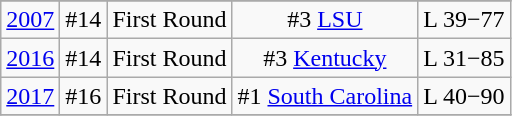<table class="wikitable" style="text-align:center">
<tr>
</tr>
<tr>
<td rowspan=1><a href='#'>2007</a></td>
<td>#14</td>
<td>First Round</td>
<td>#3 <a href='#'>LSU</a></td>
<td>L 39−77</td>
</tr>
<tr style="text-align:center;">
<td rowspan=1><a href='#'>2016</a></td>
<td>#14</td>
<td>First Round</td>
<td>#3 <a href='#'>Kentucky</a></td>
<td>L 31−85</td>
</tr>
<tr style="text-align:center;">
<td rowspan=1><a href='#'>2017</a></td>
<td>#16</td>
<td>First Round</td>
<td>#1 <a href='#'>South Carolina</a></td>
<td>L 40−90</td>
</tr>
<tr style="text-align:center;">
</tr>
</table>
